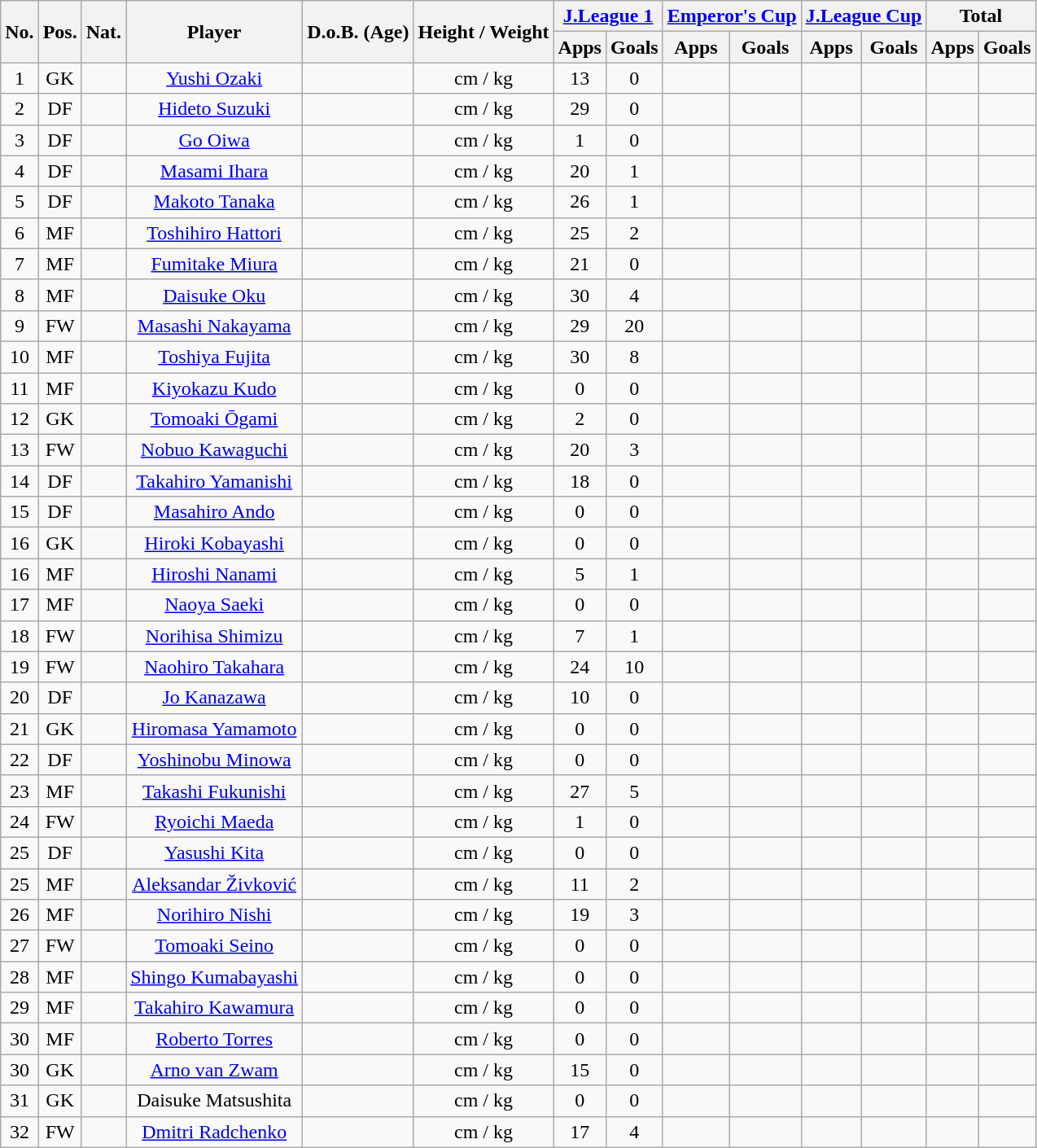<table class="wikitable" style="text-align:center;">
<tr>
<th rowspan="2">No.</th>
<th rowspan="2">Pos.</th>
<th rowspan="2">Nat.</th>
<th rowspan="2">Player</th>
<th rowspan="2">D.o.B. (Age)</th>
<th rowspan="2">Height / Weight</th>
<th colspan="2"><a href='#'>J.League 1</a></th>
<th colspan="2"><a href='#'>Emperor's Cup</a></th>
<th colspan="2"><a href='#'>J.League Cup</a></th>
<th colspan="2">Total</th>
</tr>
<tr>
<th>Apps</th>
<th>Goals</th>
<th>Apps</th>
<th>Goals</th>
<th>Apps</th>
<th>Goals</th>
<th>Apps</th>
<th>Goals</th>
</tr>
<tr>
<td>1</td>
<td>GK</td>
<td></td>
<td><a href='#'>Yushi Ozaki</a></td>
<td></td>
<td>cm / kg</td>
<td>13</td>
<td>0</td>
<td></td>
<td></td>
<td></td>
<td></td>
<td></td>
<td></td>
</tr>
<tr>
<td>2</td>
<td>DF</td>
<td></td>
<td><a href='#'>Hideto Suzuki</a></td>
<td></td>
<td>cm / kg</td>
<td>29</td>
<td>0</td>
<td></td>
<td></td>
<td></td>
<td></td>
<td></td>
<td></td>
</tr>
<tr>
<td>3</td>
<td>DF</td>
<td></td>
<td><a href='#'>Go Oiwa</a></td>
<td></td>
<td>cm / kg</td>
<td>1</td>
<td>0</td>
<td></td>
<td></td>
<td></td>
<td></td>
<td></td>
<td></td>
</tr>
<tr>
<td>4</td>
<td>DF</td>
<td></td>
<td><a href='#'>Masami Ihara</a></td>
<td></td>
<td>cm / kg</td>
<td>20</td>
<td>1</td>
<td></td>
<td></td>
<td></td>
<td></td>
<td></td>
<td></td>
</tr>
<tr>
<td>5</td>
<td>DF</td>
<td></td>
<td><a href='#'>Makoto Tanaka</a></td>
<td></td>
<td>cm / kg</td>
<td>26</td>
<td>1</td>
<td></td>
<td></td>
<td></td>
<td></td>
<td></td>
<td></td>
</tr>
<tr>
<td>6</td>
<td>MF</td>
<td></td>
<td><a href='#'>Toshihiro Hattori</a></td>
<td></td>
<td>cm / kg</td>
<td>25</td>
<td>2</td>
<td></td>
<td></td>
<td></td>
<td></td>
<td></td>
<td></td>
</tr>
<tr>
<td>7</td>
<td>MF</td>
<td></td>
<td><a href='#'>Fumitake Miura</a></td>
<td></td>
<td>cm / kg</td>
<td>21</td>
<td>0</td>
<td></td>
<td></td>
<td></td>
<td></td>
<td></td>
<td></td>
</tr>
<tr>
<td>8</td>
<td>MF</td>
<td></td>
<td><a href='#'>Daisuke Oku</a></td>
<td></td>
<td>cm / kg</td>
<td>30</td>
<td>4</td>
<td></td>
<td></td>
<td></td>
<td></td>
<td></td>
<td></td>
</tr>
<tr>
<td>9</td>
<td>FW</td>
<td></td>
<td><a href='#'>Masashi Nakayama</a></td>
<td></td>
<td>cm / kg</td>
<td>29</td>
<td>20</td>
<td></td>
<td></td>
<td></td>
<td></td>
<td></td>
<td></td>
</tr>
<tr>
<td>10</td>
<td>MF</td>
<td></td>
<td><a href='#'>Toshiya Fujita</a></td>
<td></td>
<td>cm / kg</td>
<td>30</td>
<td>8</td>
<td></td>
<td></td>
<td></td>
<td></td>
<td></td>
<td></td>
</tr>
<tr>
<td>11</td>
<td>MF</td>
<td></td>
<td><a href='#'>Kiyokazu Kudo</a></td>
<td></td>
<td>cm / kg</td>
<td>0</td>
<td>0</td>
<td></td>
<td></td>
<td></td>
<td></td>
<td></td>
<td></td>
</tr>
<tr>
<td>12</td>
<td>GK</td>
<td></td>
<td><a href='#'>Tomoaki Ōgami</a></td>
<td></td>
<td>cm / kg</td>
<td>2</td>
<td>0</td>
<td></td>
<td></td>
<td></td>
<td></td>
<td></td>
<td></td>
</tr>
<tr>
<td>13</td>
<td>FW</td>
<td></td>
<td><a href='#'>Nobuo Kawaguchi</a></td>
<td></td>
<td>cm / kg</td>
<td>20</td>
<td>3</td>
<td></td>
<td></td>
<td></td>
<td></td>
<td></td>
<td></td>
</tr>
<tr>
<td>14</td>
<td>DF</td>
<td></td>
<td><a href='#'>Takahiro Yamanishi</a></td>
<td></td>
<td>cm / kg</td>
<td>18</td>
<td>0</td>
<td></td>
<td></td>
<td></td>
<td></td>
<td></td>
<td></td>
</tr>
<tr>
<td>15</td>
<td>DF</td>
<td></td>
<td><a href='#'>Masahiro Ando</a></td>
<td></td>
<td>cm / kg</td>
<td>0</td>
<td>0</td>
<td></td>
<td></td>
<td></td>
<td></td>
<td></td>
<td></td>
</tr>
<tr>
<td>16</td>
<td>GK</td>
<td></td>
<td><a href='#'>Hiroki Kobayashi</a></td>
<td></td>
<td>cm / kg</td>
<td>0</td>
<td>0</td>
<td></td>
<td></td>
<td></td>
<td></td>
<td></td>
<td></td>
</tr>
<tr>
<td>16</td>
<td>MF</td>
<td></td>
<td><a href='#'>Hiroshi Nanami</a></td>
<td></td>
<td>cm / kg</td>
<td>5</td>
<td>1</td>
<td></td>
<td></td>
<td></td>
<td></td>
<td></td>
<td></td>
</tr>
<tr>
<td>17</td>
<td>MF</td>
<td></td>
<td><a href='#'>Naoya Saeki</a></td>
<td></td>
<td>cm / kg</td>
<td>0</td>
<td>0</td>
<td></td>
<td></td>
<td></td>
<td></td>
<td></td>
<td></td>
</tr>
<tr>
<td>18</td>
<td>FW</td>
<td></td>
<td><a href='#'>Norihisa Shimizu</a></td>
<td></td>
<td>cm / kg</td>
<td>7</td>
<td>1</td>
<td></td>
<td></td>
<td></td>
<td></td>
<td></td>
<td></td>
</tr>
<tr>
<td>19</td>
<td>FW</td>
<td></td>
<td><a href='#'>Naohiro Takahara</a></td>
<td></td>
<td>cm / kg</td>
<td>24</td>
<td>10</td>
<td></td>
<td></td>
<td></td>
<td></td>
<td></td>
<td></td>
</tr>
<tr>
<td>20</td>
<td>DF</td>
<td></td>
<td><a href='#'>Jo Kanazawa</a></td>
<td></td>
<td>cm / kg</td>
<td>10</td>
<td>0</td>
<td></td>
<td></td>
<td></td>
<td></td>
<td></td>
<td></td>
</tr>
<tr>
<td>21</td>
<td>GK</td>
<td></td>
<td><a href='#'>Hiromasa Yamamoto</a></td>
<td></td>
<td>cm / kg</td>
<td>0</td>
<td>0</td>
<td></td>
<td></td>
<td></td>
<td></td>
<td></td>
<td></td>
</tr>
<tr>
<td>22</td>
<td>DF</td>
<td></td>
<td><a href='#'>Yoshinobu Minowa</a></td>
<td></td>
<td>cm / kg</td>
<td>0</td>
<td>0</td>
<td></td>
<td></td>
<td></td>
<td></td>
<td></td>
<td></td>
</tr>
<tr>
<td>23</td>
<td>MF</td>
<td></td>
<td><a href='#'>Takashi Fukunishi</a></td>
<td></td>
<td>cm / kg</td>
<td>27</td>
<td>5</td>
<td></td>
<td></td>
<td></td>
<td></td>
<td></td>
<td></td>
</tr>
<tr>
<td>24</td>
<td>FW</td>
<td></td>
<td><a href='#'>Ryoichi Maeda</a></td>
<td></td>
<td>cm / kg</td>
<td>1</td>
<td>0</td>
<td></td>
<td></td>
<td></td>
<td></td>
<td></td>
<td></td>
</tr>
<tr>
<td>25</td>
<td>DF</td>
<td></td>
<td><a href='#'>Yasushi Kita</a></td>
<td></td>
<td>cm / kg</td>
<td>0</td>
<td>0</td>
<td></td>
<td></td>
<td></td>
<td></td>
<td></td>
<td></td>
</tr>
<tr>
<td>25</td>
<td>MF</td>
<td></td>
<td><a href='#'>Aleksandar Živković</a></td>
<td></td>
<td>cm / kg</td>
<td>11</td>
<td>2</td>
<td></td>
<td></td>
<td></td>
<td></td>
<td></td>
<td></td>
</tr>
<tr>
<td>26</td>
<td>MF</td>
<td></td>
<td><a href='#'>Norihiro Nishi</a></td>
<td></td>
<td>cm / kg</td>
<td>19</td>
<td>3</td>
<td></td>
<td></td>
<td></td>
<td></td>
<td></td>
<td></td>
</tr>
<tr>
<td>27</td>
<td>FW</td>
<td></td>
<td><a href='#'>Tomoaki Seino</a></td>
<td></td>
<td>cm / kg</td>
<td>0</td>
<td>0</td>
<td></td>
<td></td>
<td></td>
<td></td>
<td></td>
<td></td>
</tr>
<tr>
<td>28</td>
<td>MF</td>
<td></td>
<td><a href='#'>Shingo Kumabayashi</a></td>
<td></td>
<td>cm / kg</td>
<td>0</td>
<td>0</td>
<td></td>
<td></td>
<td></td>
<td></td>
<td></td>
<td></td>
</tr>
<tr>
<td>29</td>
<td>MF</td>
<td></td>
<td><a href='#'>Takahiro Kawamura</a></td>
<td></td>
<td>cm / kg</td>
<td>0</td>
<td>0</td>
<td></td>
<td></td>
<td></td>
<td></td>
<td></td>
<td></td>
</tr>
<tr>
<td>30</td>
<td>MF</td>
<td></td>
<td><a href='#'>Roberto Torres</a></td>
<td></td>
<td>cm / kg</td>
<td>0</td>
<td>0</td>
<td></td>
<td></td>
<td></td>
<td></td>
<td></td>
<td></td>
</tr>
<tr>
<td>30</td>
<td>GK</td>
<td></td>
<td><a href='#'>Arno van Zwam</a></td>
<td></td>
<td>cm / kg</td>
<td>15</td>
<td>0</td>
<td></td>
<td></td>
<td></td>
<td></td>
<td></td>
<td></td>
</tr>
<tr>
<td>31</td>
<td>GK</td>
<td></td>
<td>Daisuke Matsushita</td>
<td></td>
<td>cm / kg</td>
<td>0</td>
<td>0</td>
<td></td>
<td></td>
<td></td>
<td></td>
<td></td>
<td></td>
</tr>
<tr>
<td>32</td>
<td>FW</td>
<td></td>
<td><a href='#'>Dmitri Radchenko</a></td>
<td></td>
<td>cm / kg</td>
<td>17</td>
<td>4</td>
<td></td>
<td></td>
<td></td>
<td></td>
<td></td>
<td></td>
</tr>
</table>
